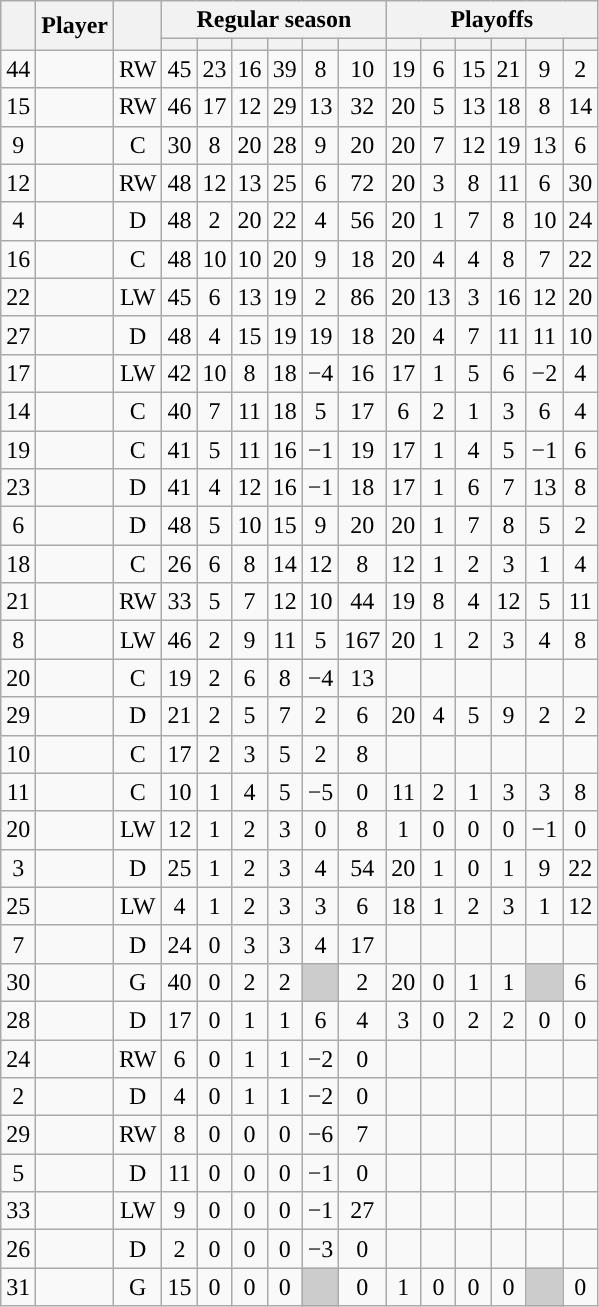<table class="wikitable sortable plainrowheaders" style="text-align:center;">
<tr>
<th scope="col" data-sort-type="number" rowspan="2"></th>
<th scope="col" rowspan="2">Player</th>
<th scope="col" rowspan="2"></th>
<th scope=colgroup colspan=6>Regular season</th>
<th scope=colgroup colspan=6>Playoffs</th>
</tr>
<tr>
<th scope="col" data-sort-type="number"></th>
<th scope="col" data-sort-type="number"></th>
<th scope="col" data-sort-type="number"></th>
<th scope="col" data-sort-type="number"></th>
<th scope="col" data-sort-type="number"></th>
<th scope="col" data-sort-type="number"></th>
<th scope="col" data-sort-type="number"></th>
<th scope="col" data-sort-type="number"></th>
<th scope="col" data-sort-type="number"></th>
<th scope="col" data-sort-type="number"></th>
<th scope="col" data-sort-type="number"></th>
<th scope="col" data-sort-type="number"></th>
</tr>
<tr>
<td scope="row">44</td>
<td align="left"></td>
<td>RW</td>
<td>45</td>
<td>23</td>
<td>16</td>
<td>39</td>
<td>8</td>
<td>10</td>
<td>19</td>
<td>6</td>
<td>15</td>
<td>21</td>
<td>9</td>
<td>2</td>
</tr>
<tr>
<td scope="row">15</td>
<td align="left"></td>
<td>RW</td>
<td>46</td>
<td>17</td>
<td>12</td>
<td>29</td>
<td>13</td>
<td>32</td>
<td>20</td>
<td>5</td>
<td>13</td>
<td>18</td>
<td>8</td>
<td>14</td>
</tr>
<tr>
<td scope="row">9</td>
<td align="left"></td>
<td>C</td>
<td>30</td>
<td>8</td>
<td>20</td>
<td>28</td>
<td>9</td>
<td>20</td>
<td>20</td>
<td>7</td>
<td>12</td>
<td>19</td>
<td>13</td>
<td>6</td>
</tr>
<tr>
<td scope="row">12</td>
<td align="left"></td>
<td>RW</td>
<td>48</td>
<td>12</td>
<td>13</td>
<td>25</td>
<td>6</td>
<td>72</td>
<td>20</td>
<td>3</td>
<td>8</td>
<td>11</td>
<td>6</td>
<td>30</td>
</tr>
<tr>
<td scope="row">4</td>
<td align="left"></td>
<td>D</td>
<td>48</td>
<td>2</td>
<td>20</td>
<td>22</td>
<td>4</td>
<td>56</td>
<td>20</td>
<td>1</td>
<td>7</td>
<td>8</td>
<td>10</td>
<td>24</td>
</tr>
<tr>
<td scope="row">16</td>
<td align="left"></td>
<td>C</td>
<td>48</td>
<td>10</td>
<td>10</td>
<td>20</td>
<td>9</td>
<td>18</td>
<td>20</td>
<td>4</td>
<td>4</td>
<td>8</td>
<td>7</td>
<td>22</td>
</tr>
<tr>
<td scope="row">22</td>
<td align="left"></td>
<td>LW</td>
<td>45</td>
<td>6</td>
<td>13</td>
<td>19</td>
<td>2</td>
<td>86</td>
<td>20</td>
<td>13</td>
<td>3</td>
<td>16</td>
<td>12</td>
<td>20</td>
</tr>
<tr>
<td scope="row">27</td>
<td align="left"></td>
<td>D</td>
<td>48</td>
<td>4</td>
<td>15</td>
<td>19</td>
<td>19</td>
<td>18</td>
<td>20</td>
<td>4</td>
<td>7</td>
<td>11</td>
<td>11</td>
<td>10</td>
</tr>
<tr>
<td scope="row">17</td>
<td align="left"></td>
<td>LW</td>
<td>42</td>
<td>10</td>
<td>8</td>
<td>18</td>
<td>−4</td>
<td>16</td>
<td>17</td>
<td>1</td>
<td>5</td>
<td>6</td>
<td>−2</td>
<td>4</td>
</tr>
<tr>
<td scope="row">14</td>
<td align="left"></td>
<td>C</td>
<td>40</td>
<td>7</td>
<td>11</td>
<td>18</td>
<td>5</td>
<td>17</td>
<td>6</td>
<td>2</td>
<td>1</td>
<td>3</td>
<td>6</td>
<td>4</td>
</tr>
<tr>
<td scope="row">19</td>
<td align="left"></td>
<td>C</td>
<td>41</td>
<td>5</td>
<td>11</td>
<td>16</td>
<td>−1</td>
<td>19</td>
<td>17</td>
<td>1</td>
<td>4</td>
<td>5</td>
<td>−1</td>
<td>6</td>
</tr>
<tr>
<td scope="row">23</td>
<td align="left"></td>
<td>D</td>
<td>41</td>
<td>4</td>
<td>12</td>
<td>16</td>
<td>−1</td>
<td>18</td>
<td>17</td>
<td>1</td>
<td>6</td>
<td>7</td>
<td>13</td>
<td>8</td>
</tr>
<tr>
<td scope="row">6</td>
<td align="left"></td>
<td>D</td>
<td>48</td>
<td>5</td>
<td>10</td>
<td>15</td>
<td>9</td>
<td>20</td>
<td>20</td>
<td>1</td>
<td>7</td>
<td>8</td>
<td>5</td>
<td>2</td>
</tr>
<tr>
<td scope="row">18</td>
<td align="left"></td>
<td>C</td>
<td>26</td>
<td>6</td>
<td>8</td>
<td>14</td>
<td>12</td>
<td>8</td>
<td>12</td>
<td>1</td>
<td>2</td>
<td>3</td>
<td>1</td>
<td>4</td>
</tr>
<tr>
<td scope="row">21</td>
<td align="left"></td>
<td>RW</td>
<td>33</td>
<td>5</td>
<td>7</td>
<td>12</td>
<td>10</td>
<td>44</td>
<td>19</td>
<td>8</td>
<td>4</td>
<td>12</td>
<td>5</td>
<td>11</td>
</tr>
<tr>
<td scope="row">8</td>
<td align="left"></td>
<td>LW</td>
<td>46</td>
<td>2</td>
<td>9</td>
<td>11</td>
<td>5</td>
<td>167</td>
<td>20</td>
<td>1</td>
<td>2</td>
<td>3</td>
<td>4</td>
<td>8</td>
</tr>
<tr>
<td scope="row">20</td>
<td align="left"></td>
<td>C</td>
<td>19</td>
<td>2</td>
<td>6</td>
<td>8</td>
<td>−4</td>
<td>13</td>
<td></td>
<td></td>
<td></td>
<td></td>
<td></td>
<td></td>
</tr>
<tr>
<td scope="row">29</td>
<td align="left"></td>
<td>D</td>
<td>21</td>
<td>2</td>
<td>5</td>
<td>7</td>
<td>2</td>
<td>6</td>
<td>20</td>
<td>4</td>
<td>5</td>
<td>9</td>
<td>2</td>
<td>2</td>
</tr>
<tr>
<td scope="row">10</td>
<td align="left"></td>
<td>C</td>
<td>17</td>
<td>2</td>
<td>3</td>
<td>5</td>
<td>2</td>
<td>8</td>
<td></td>
<td></td>
<td></td>
<td></td>
<td></td>
<td></td>
</tr>
<tr>
<td scope="row">11</td>
<td align="left"></td>
<td>C</td>
<td>10</td>
<td>1</td>
<td>4</td>
<td>5</td>
<td>−5</td>
<td>0</td>
<td>11</td>
<td>2</td>
<td>1</td>
<td>3</td>
<td>3</td>
<td>8</td>
</tr>
<tr>
<td scope="row">20</td>
<td align="left"></td>
<td>LW</td>
<td>12</td>
<td>1</td>
<td>2</td>
<td>3</td>
<td>0</td>
<td>8</td>
<td>1</td>
<td>0</td>
<td>0</td>
<td>0</td>
<td>−1</td>
<td>0</td>
</tr>
<tr>
<td scope="row">3</td>
<td align="left"></td>
<td>D</td>
<td>25</td>
<td>1</td>
<td>2</td>
<td>3</td>
<td>4</td>
<td>54</td>
<td>20</td>
<td>1</td>
<td>0</td>
<td>1</td>
<td>9</td>
<td>22</td>
</tr>
<tr>
<td scope="row">25</td>
<td align="left"></td>
<td>LW</td>
<td>4</td>
<td>1</td>
<td>2</td>
<td>3</td>
<td>3</td>
<td>6</td>
<td>18</td>
<td>1</td>
<td>2</td>
<td>3</td>
<td>1</td>
<td>12</td>
</tr>
<tr>
<td scope="row">7</td>
<td align="left"></td>
<td>D</td>
<td>24</td>
<td>0</td>
<td>3</td>
<td>3</td>
<td>4</td>
<td>17</td>
<td></td>
<td></td>
<td></td>
<td></td>
<td></td>
<td></td>
</tr>
<tr>
<td scope="row">30</td>
<td align="left"></td>
<td>G</td>
<td>40</td>
<td>0</td>
<td>2</td>
<td>2</td>
<td style="background:#ccc"></td>
<td>2</td>
<td>20</td>
<td>0</td>
<td>1</td>
<td>1</td>
<td style="background:#ccc"></td>
<td>6</td>
</tr>
<tr>
<td scope="row">28</td>
<td align="left"></td>
<td>D</td>
<td>17</td>
<td>0</td>
<td>1</td>
<td>1</td>
<td>6</td>
<td>4</td>
<td>3</td>
<td>0</td>
<td>2</td>
<td>2</td>
<td>0</td>
<td>0</td>
</tr>
<tr>
<td scope="row">24</td>
<td align="left"></td>
<td>RW</td>
<td>6</td>
<td>0</td>
<td>1</td>
<td>1</td>
<td>−2</td>
<td>0</td>
<td></td>
<td></td>
<td></td>
<td></td>
<td></td>
<td></td>
</tr>
<tr>
<td scope="row">2</td>
<td align="left"></td>
<td>D</td>
<td>4</td>
<td>0</td>
<td>1</td>
<td>1</td>
<td>−2</td>
<td>0</td>
<td></td>
<td></td>
<td></td>
<td></td>
<td></td>
<td></td>
</tr>
<tr>
<td scope="row">29</td>
<td align="left"></td>
<td>RW</td>
<td>8</td>
<td>0</td>
<td>0</td>
<td>0</td>
<td>−6</td>
<td>7</td>
<td></td>
<td></td>
<td></td>
<td></td>
<td></td>
<td></td>
</tr>
<tr>
<td scope="row">5</td>
<td align="left"></td>
<td>D</td>
<td>11</td>
<td>0</td>
<td>0</td>
<td>0</td>
<td>−1</td>
<td>0</td>
<td></td>
<td></td>
<td></td>
<td></td>
<td></td>
<td></td>
</tr>
<tr>
<td scope="row">33</td>
<td align="left"></td>
<td>LW</td>
<td>9</td>
<td>0</td>
<td>0</td>
<td>0</td>
<td>−1</td>
<td>27</td>
<td></td>
<td></td>
<td></td>
<td></td>
<td></td>
<td></td>
</tr>
<tr>
<td scope="row">26</td>
<td align="left"></td>
<td>D</td>
<td>2</td>
<td>0</td>
<td>0</td>
<td>0</td>
<td>−3</td>
<td>0</td>
<td></td>
<td></td>
<td></td>
<td></td>
<td></td>
<td></td>
</tr>
<tr>
<td scope="row">31</td>
<td align="left"></td>
<td>G</td>
<td>15</td>
<td>0</td>
<td>0</td>
<td>0</td>
<td style="background:#ccc"></td>
<td>0</td>
<td>1</td>
<td>0</td>
<td>0</td>
<td>0</td>
<td style="background:#ccc"></td>
<td>0</td>
</tr>
</table>
